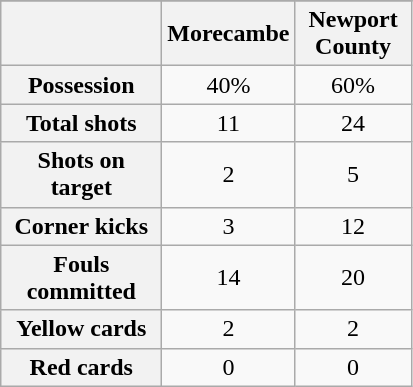<table class="wikitable plainrowheaders" style="text-align: center">
<tr>
</tr>
<tr>
<th scope=col width=100></th>
<th scope=col width=70>Morecambe</th>
<th scope=col width=70>Newport County</th>
</tr>
<tr>
<th scope=row>Possession</th>
<td>40%</td>
<td>60%</td>
</tr>
<tr>
<th scope=row>Total shots</th>
<td>11</td>
<td>24</td>
</tr>
<tr>
<th scope=row>Shots on target</th>
<td>2</td>
<td>5</td>
</tr>
<tr>
<th scope=row>Corner kicks</th>
<td>3</td>
<td>12</td>
</tr>
<tr>
<th scope=row>Fouls committed</th>
<td>14</td>
<td>20</td>
</tr>
<tr>
<th scope=row>Yellow cards</th>
<td>2</td>
<td>2</td>
</tr>
<tr>
<th scope=row>Red cards</th>
<td>0</td>
<td>0</td>
</tr>
</table>
